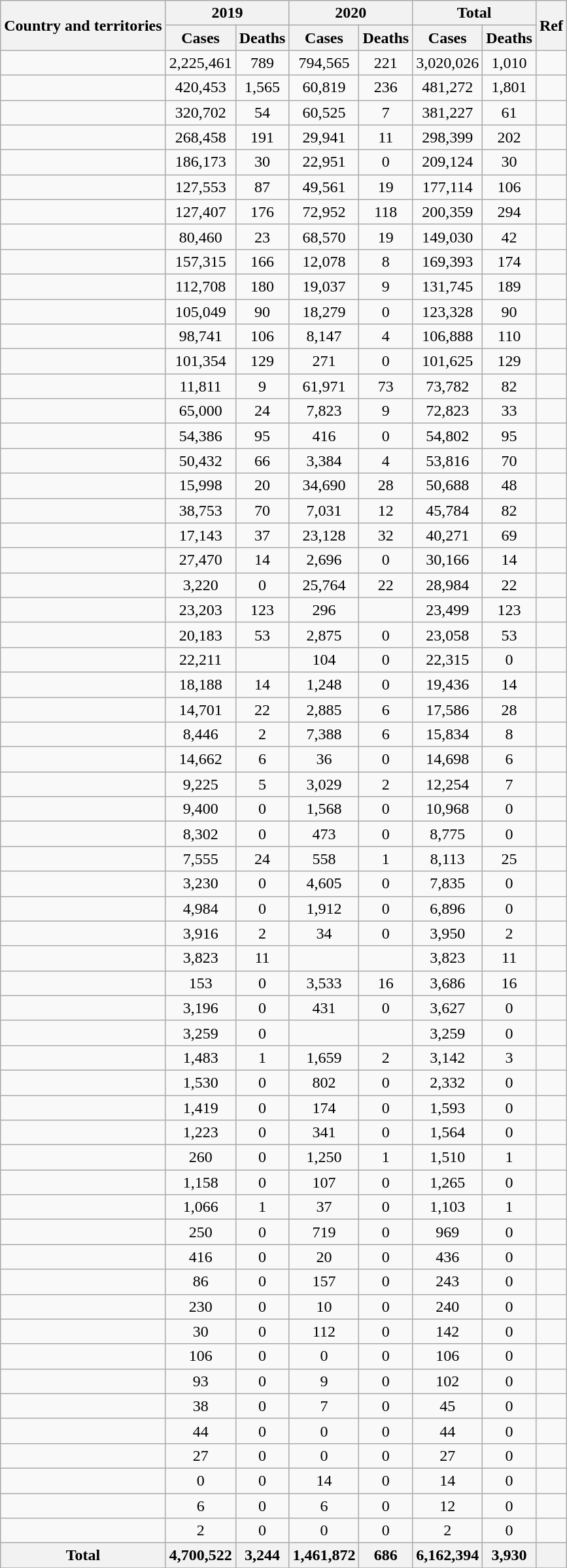<table class="wikitable sortable mw-collapsible" style="text-align:center;">
<tr>
<th rowspan=2>Country and territories</th>
<th colspan=2>2019<br></th>
<th colspan=2>2020<br></th>
<th colspan=2>Total</th>
<th rowspan=2>Ref</th>
</tr>
<tr>
<th>Cases</th>
<th>Deaths</th>
<th>Cases</th>
<th>Deaths</th>
<th>Cases</th>
<th>Deaths</th>
</tr>
<tr>
<td align="left"></td>
<td>2,225,461</td>
<td>789</td>
<td>794,565</td>
<td>221</td>
<td>3,020,026</td>
<td>1,010</td>
<td></td>
</tr>
<tr>
<td align="left"></td>
<td>420,453</td>
<td>1,565</td>
<td>60,819</td>
<td>236</td>
<td>481,272</td>
<td>1,801</td>
<td></td>
</tr>
<tr>
<td align="left"></td>
<td>320,702</td>
<td>54</td>
<td>60,525</td>
<td>7</td>
<td>381,227</td>
<td>61</td>
<td></td>
</tr>
<tr>
<td align="left"></td>
<td>268,458</td>
<td>191</td>
<td>29,941</td>
<td>11</td>
<td>298,399</td>
<td>202</td>
<td></td>
</tr>
<tr>
<td align="left"></td>
<td>186,173</td>
<td>30</td>
<td>22,951</td>
<td>0</td>
<td>209,124</td>
<td>30</td>
<td></td>
</tr>
<tr>
<td align="left"></td>
<td>127,553</td>
<td>87</td>
<td>49,561</td>
<td>19</td>
<td>177,114</td>
<td>106</td>
<td></td>
</tr>
<tr>
<td align="left"></td>
<td>127,407</td>
<td>176</td>
<td>72,952</td>
<td>118</td>
<td>200,359</td>
<td>294</td>
<td></td>
</tr>
<tr>
<td align="left"></td>
<td>80,460</td>
<td>23</td>
<td>68,570</td>
<td>19</td>
<td>149,030</td>
<td>42</td>
<td></td>
</tr>
<tr>
<td align="left"></td>
<td>157,315</td>
<td>166</td>
<td>12,078</td>
<td>8</td>
<td>169,393</td>
<td>174</td>
<td></td>
</tr>
<tr>
<td align="left"></td>
<td>112,708</td>
<td>180</td>
<td>19,037</td>
<td>9</td>
<td>131,745</td>
<td>189</td>
<td></td>
</tr>
<tr>
<td align="left"></td>
<td>105,049</td>
<td>90</td>
<td>18,279</td>
<td>0</td>
<td>123,328</td>
<td>90</td>
<td></td>
</tr>
<tr>
<td align="left"></td>
<td>98,741</td>
<td>106</td>
<td>8,147</td>
<td>4</td>
<td>106,888</td>
<td>110</td>
<td></td>
</tr>
<tr>
<td align="left"></td>
<td>101,354</td>
<td>129</td>
<td>271</td>
<td>0</td>
<td>101,625</td>
<td>129</td>
<td></td>
</tr>
<tr>
<td align="left"></td>
<td>11,811</td>
<td>9</td>
<td>61,971</td>
<td>73</td>
<td>73,782</td>
<td>82</td>
<td></td>
</tr>
<tr>
<td align="left"></td>
<td>65,000</td>
<td>24</td>
<td>7,823</td>
<td>9</td>
<td>72,823</td>
<td>33</td>
<td></td>
</tr>
<tr>
<td align="left"></td>
<td>54,386</td>
<td>95</td>
<td>416</td>
<td>0</td>
<td>54,802</td>
<td>95</td>
<td></td>
</tr>
<tr>
<td align="left"></td>
<td>50,432</td>
<td>66</td>
<td>3,384</td>
<td>4</td>
<td>53,816</td>
<td>70</td>
<td></td>
</tr>
<tr>
<td align="left"></td>
<td>15,998</td>
<td>20</td>
<td>34,690</td>
<td>28</td>
<td>50,688</td>
<td>48</td>
<td></td>
</tr>
<tr>
<td align="left"></td>
<td>38,753</td>
<td>70</td>
<td>7,031</td>
<td>12</td>
<td>45,784</td>
<td>82</td>
<td></td>
</tr>
<tr>
<td align="left"></td>
<td>17,143</td>
<td>37</td>
<td>23,128</td>
<td>32</td>
<td>40,271</td>
<td>69</td>
<td></td>
</tr>
<tr>
<td align="left"></td>
<td>27,470</td>
<td>14</td>
<td>2,696</td>
<td>0</td>
<td>30,166</td>
<td>14</td>
<td></td>
</tr>
<tr>
<td align="left"></td>
<td>3,220</td>
<td>0</td>
<td>25,764</td>
<td>22</td>
<td>28,984</td>
<td>22</td>
<td></td>
</tr>
<tr>
<td align="left"></td>
<td>23,203</td>
<td>123</td>
<td>296</td>
<td></td>
<td>23,499</td>
<td>123</td>
<td></td>
</tr>
<tr>
<td align="left"></td>
<td>20,183</td>
<td>53</td>
<td>2,875</td>
<td>0</td>
<td>23,058</td>
<td>53</td>
<td></td>
</tr>
<tr>
<td align="left"></td>
<td>22,211</td>
<td></td>
<td>104</td>
<td>0</td>
<td>22,315</td>
<td>0</td>
<td></td>
</tr>
<tr>
<td align="left"></td>
<td>18,188</td>
<td>14</td>
<td>1,248</td>
<td>0</td>
<td>19,436</td>
<td>14</td>
<td></td>
</tr>
<tr>
<td align="left"></td>
<td>14,701</td>
<td>22</td>
<td>2,885</td>
<td>6</td>
<td>17,586</td>
<td>28</td>
<td></td>
</tr>
<tr>
<td align="left"></td>
<td>8,446</td>
<td>2</td>
<td>7,388</td>
<td>6</td>
<td>15,834</td>
<td>8</td>
<td></td>
</tr>
<tr>
<td align="left"></td>
<td>14,662</td>
<td>6</td>
<td>36</td>
<td>0</td>
<td>14,698</td>
<td>6</td>
<td></td>
</tr>
<tr>
<td align="left"></td>
<td>9,225</td>
<td>5</td>
<td>3,029</td>
<td>2</td>
<td>12,254</td>
<td>7</td>
<td></td>
</tr>
<tr>
<td align="left"></td>
<td>9,400</td>
<td>0</td>
<td>1,568</td>
<td>0</td>
<td>10,968</td>
<td>0</td>
<td></td>
</tr>
<tr>
<td align="left"></td>
<td>8,302</td>
<td>0</td>
<td>473</td>
<td>0</td>
<td>8,775</td>
<td>0</td>
<td></td>
</tr>
<tr>
<td align="left"></td>
<td>7,555</td>
<td>24</td>
<td>558</td>
<td>1</td>
<td>8,113</td>
<td>25</td>
<td></td>
</tr>
<tr>
<td align="left"></td>
<td>3,230</td>
<td>0</td>
<td>4,605</td>
<td>0</td>
<td>7,835</td>
<td>0</td>
<td></td>
</tr>
<tr>
<td align="left"></td>
<td>4,984</td>
<td>0</td>
<td>1,912</td>
<td>0</td>
<td>6,896</td>
<td>0</td>
<td></td>
</tr>
<tr>
<td align="left"></td>
<td>3,916</td>
<td>2</td>
<td>34</td>
<td>0</td>
<td>3,950</td>
<td>2</td>
<td></td>
</tr>
<tr>
<td align="left"></td>
<td>3,823</td>
<td>11</td>
<td></td>
<td></td>
<td>3,823</td>
<td>11</td>
<td></td>
</tr>
<tr>
<td align="left"></td>
<td>153</td>
<td>0</td>
<td>3,533</td>
<td>16</td>
<td>3,686</td>
<td>16</td>
<td></td>
</tr>
<tr>
<td align="left"></td>
<td>3,196</td>
<td>0</td>
<td>431</td>
<td>0</td>
<td>3,627</td>
<td>0</td>
<td></td>
</tr>
<tr>
<td align="left"></td>
<td>3,259</td>
<td>0</td>
<td></td>
<td></td>
<td>3,259</td>
<td>0</td>
<td></td>
</tr>
<tr>
<td align="left"></td>
<td>1,483</td>
<td>1</td>
<td>1,659</td>
<td>2</td>
<td>3,142</td>
<td>3</td>
<td></td>
</tr>
<tr>
<td align="left"></td>
<td>1,530</td>
<td>0</td>
<td>802</td>
<td>0</td>
<td>2,332</td>
<td>0</td>
<td></td>
</tr>
<tr>
<td align="left"></td>
<td>1,419</td>
<td>0</td>
<td>174</td>
<td>0</td>
<td>1,593</td>
<td>0</td>
<td></td>
</tr>
<tr>
<td align="left"></td>
<td>1,223</td>
<td>0</td>
<td>341</td>
<td>0</td>
<td>1,564</td>
<td>0</td>
<td></td>
</tr>
<tr>
<td align="left"></td>
<td>260</td>
<td>0</td>
<td>1,250</td>
<td>1</td>
<td>1,510</td>
<td>1</td>
<td></td>
</tr>
<tr>
<td align="left"></td>
<td>1,158</td>
<td>0</td>
<td>107</td>
<td>0</td>
<td>1,265</td>
<td>0</td>
<td></td>
</tr>
<tr>
<td align="left"></td>
<td>1,066</td>
<td>1</td>
<td>37</td>
<td>0</td>
<td>1,103</td>
<td>1</td>
<td></td>
</tr>
<tr>
<td align="left"></td>
<td>250</td>
<td>0</td>
<td>719</td>
<td>0</td>
<td>969</td>
<td>0</td>
<td></td>
</tr>
<tr>
<td align="left"></td>
<td>416</td>
<td>0</td>
<td>20</td>
<td>0</td>
<td>436</td>
<td>0</td>
<td></td>
</tr>
<tr>
<td align="left"></td>
<td>86</td>
<td>0</td>
<td>157</td>
<td>0</td>
<td>243</td>
<td>0</td>
<td></td>
</tr>
<tr>
<td align="left"></td>
<td>230</td>
<td>0</td>
<td>10</td>
<td>0</td>
<td>240</td>
<td>0</td>
<td></td>
</tr>
<tr>
<td align="left"></td>
<td>30</td>
<td>0</td>
<td>112</td>
<td>0</td>
<td>142</td>
<td>0</td>
<td></td>
</tr>
<tr>
<td align="left"></td>
<td>106</td>
<td>0</td>
<td>0</td>
<td>0</td>
<td>106</td>
<td>0</td>
<td></td>
</tr>
<tr>
<td align="left"></td>
<td>93</td>
<td>0</td>
<td>9</td>
<td>0</td>
<td>102</td>
<td>0</td>
<td></td>
</tr>
<tr>
<td align="left"></td>
<td>38</td>
<td>0</td>
<td>7</td>
<td>0</td>
<td>45</td>
<td>0</td>
<td></td>
</tr>
<tr>
<td align="left"></td>
<td>44</td>
<td>0</td>
<td>0</td>
<td>0</td>
<td>44</td>
<td>0</td>
<td></td>
</tr>
<tr>
<td align="left"></td>
<td>27</td>
<td>0</td>
<td>0</td>
<td>0</td>
<td>27</td>
<td>0</td>
<td></td>
</tr>
<tr>
<td align="left"></td>
<td>0</td>
<td>0</td>
<td>14</td>
<td>0</td>
<td>14</td>
<td>0</td>
<td></td>
</tr>
<tr>
<td align="left"></td>
<td>6</td>
<td>0</td>
<td>6</td>
<td>0</td>
<td>12</td>
<td>0</td>
<td></td>
</tr>
<tr>
<td align="left"></td>
<td>2</td>
<td>0</td>
<td>0</td>
<td>0</td>
<td>2</td>
<td>0</td>
<td></td>
</tr>
<tr>
<th>Total</th>
<th>4,700,522</th>
<th>3,244</th>
<th>1,461,872</th>
<th>686</th>
<th>6,162,394</th>
<th>3,930</th>
<th></th>
</tr>
<tr>
</tr>
</table>
